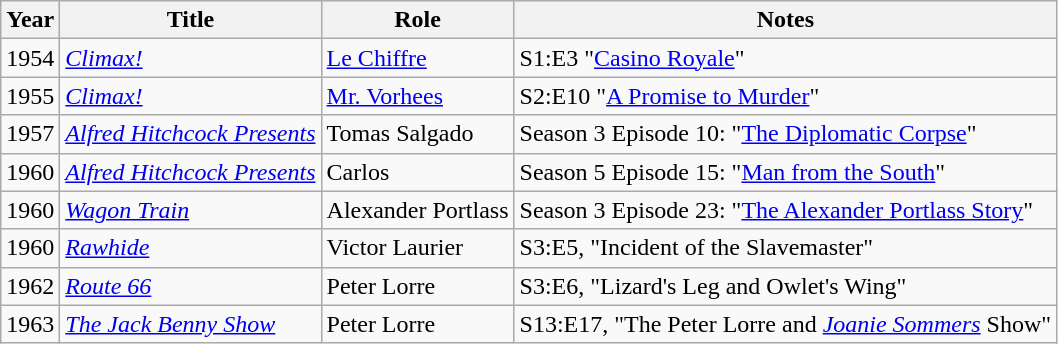<table class="wikitable sortable">
<tr>
<th>Year</th>
<th>Title</th>
<th>Role</th>
<th class="unsortable">Notes</th>
</tr>
<tr>
<td>1954</td>
<td><em><a href='#'>Climax!</a></em></td>
<td><a href='#'>Le Chiffre</a></td>
<td>S1:E3 "<a href='#'>Casino Royale</a>"</td>
</tr>
<tr>
<td>1955</td>
<td><em><a href='#'>Climax!</a></em></td>
<td><a href='#'>Mr. Vorhees</a></td>
<td>S2:E10 "<a href='#'>A Promise to Murder</a>"</td>
</tr>
<tr>
<td>1957</td>
<td><em><a href='#'>Alfred Hitchcock Presents</a></em></td>
<td>Tomas Salgado</td>
<td>Season 3 Episode 10: "<a href='#'>The Diplomatic Corpse</a>"</td>
</tr>
<tr>
<td>1960</td>
<td><em><a href='#'>Alfred Hitchcock Presents</a></em></td>
<td>Carlos</td>
<td>Season 5 Episode 15: "<a href='#'>Man from the South</a>"</td>
</tr>
<tr>
<td>1960</td>
<td><em><a href='#'>Wagon Train</a></em></td>
<td>Alexander Portlass</td>
<td>Season 3 Episode 23: "<a href='#'>The Alexander Portlass Story</a>"</td>
</tr>
<tr>
<td>1960</td>
<td><em><a href='#'>Rawhide</a></em></td>
<td>Victor Laurier</td>
<td>S3:E5, "Incident of the Slavemaster"</td>
</tr>
<tr>
<td>1962</td>
<td><em><a href='#'>Route 66</a></em></td>
<td>Peter Lorre</td>
<td>S3:E6, "Lizard's Leg and Owlet's Wing"</td>
</tr>
<tr>
<td>1963</td>
<td><em><a href='#'>The Jack Benny Show</a></em></td>
<td>Peter Lorre</td>
<td>S13:E17, "The Peter Lorre and <em><a href='#'>Joanie Sommers</a></em> Show"</td>
</tr>
</table>
